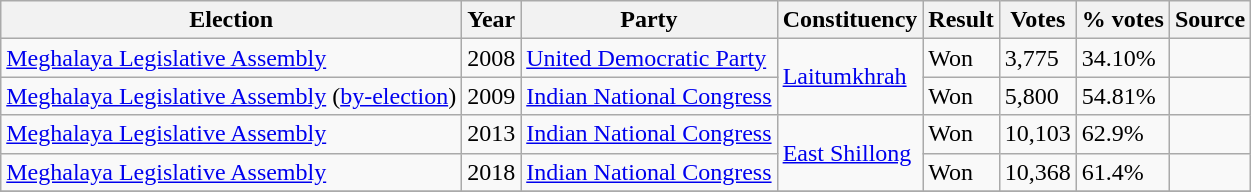<table class="wikitable">
<tr>
<th>Election</th>
<th>Year</th>
<th>Party</th>
<th>Constituency</th>
<th>Result</th>
<th>Votes</th>
<th>% votes</th>
<th>Source</th>
</tr>
<tr>
<td><a href='#'>Meghalaya Legislative Assembly</a></td>
<td>2008</td>
<td><a href='#'>United Democratic Party</a></td>
<td rowspan=2><a href='#'>Laitumkhrah</a></td>
<td>Won</td>
<td>3,775</td>
<td>34.10%</td>
<td></td>
</tr>
<tr>
<td><a href='#'>Meghalaya Legislative Assembly</a> (<a href='#'>by-election</a>)</td>
<td>2009</td>
<td><a href='#'>Indian National Congress</a></td>
<td>Won</td>
<td>5,800</td>
<td>54.81%</td>
<td></td>
</tr>
<tr>
<td><a href='#'>Meghalaya Legislative Assembly</a></td>
<td>2013</td>
<td><a href='#'>Indian National Congress</a></td>
<td rowspan=2><a href='#'>East Shillong</a></td>
<td>Won</td>
<td>10,103</td>
<td>62.9%</td>
<td></td>
</tr>
<tr>
<td><a href='#'>Meghalaya Legislative Assembly</a></td>
<td>2018</td>
<td><a href='#'>Indian National Congress</a></td>
<td>Won</td>
<td>10,368</td>
<td>61.4%</td>
<td></td>
</tr>
<tr>
</tr>
</table>
